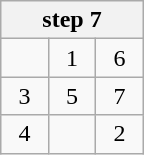<table class="wikitable" style="margin:0.5em auto;text-align:center;width:6em;height:6em;table-layout:fixed;">
<tr>
<th colspan="3">step 7</th>
</tr>
<tr>
<td></td>
<td>1</td>
<td>6</td>
</tr>
<tr>
<td>3</td>
<td>5</td>
<td>7</td>
</tr>
<tr>
<td>4</td>
<td></td>
<td>2</td>
</tr>
</table>
